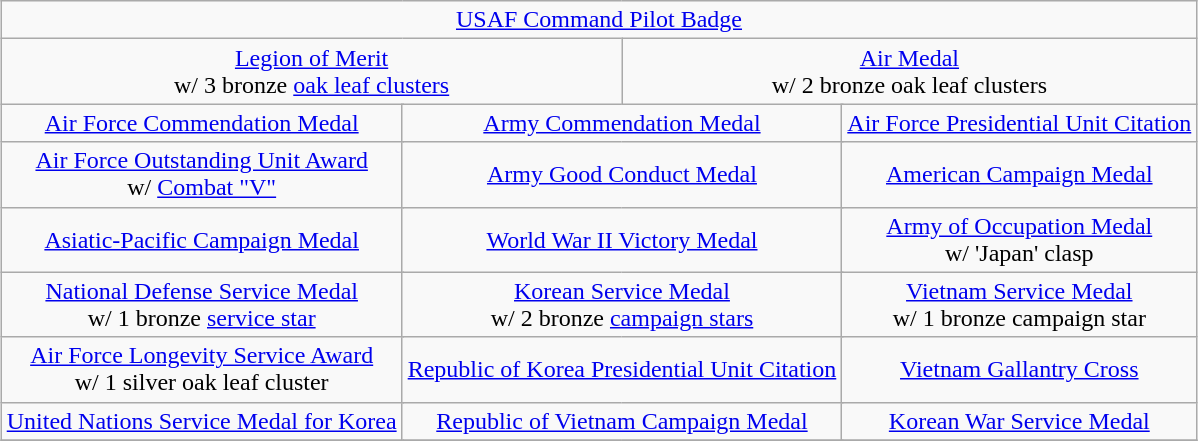<table class="wikitable" style="margin:1em auto; text-align:center;">
<tr>
<td colspan="12"><a href='#'>USAF Command Pilot Badge</a></td>
</tr>
<tr>
<td colspan="6"><a href='#'>Legion of Merit</a><br>w/ 3 bronze <a href='#'>oak leaf clusters</a></td>
<td colspan="6"><a href='#'>Air Medal</a><br>w/ 2 bronze oak leaf clusters</td>
</tr>
<tr>
<td colspan="4"><a href='#'>Air Force Commendation Medal</a></td>
<td colspan="4"><a href='#'>Army Commendation Medal</a></td>
<td colspan="4"><a href='#'>Air Force Presidential Unit Citation</a></td>
</tr>
<tr>
<td colspan="4"><a href='#'>Air Force Outstanding Unit Award</a><br>w/ <a href='#'>Combat "V"</a></td>
<td colspan="4"><a href='#'>Army Good Conduct Medal</a></td>
<td colspan="4"><a href='#'>American Campaign Medal</a></td>
</tr>
<tr>
<td colspan="4"><a href='#'>Asiatic-Pacific Campaign Medal</a></td>
<td colspan="4"><a href='#'>World War II Victory Medal</a></td>
<td colspan="4"><a href='#'>Army of Occupation Medal</a><br>w/ 'Japan' clasp</td>
</tr>
<tr>
<td colspan="4"><a href='#'>National Defense Service Medal</a><br>w/ 1 bronze <a href='#'>service star</a></td>
<td colspan="4"><a href='#'>Korean Service Medal</a><br>w/ 2 bronze <a href='#'>campaign stars</a></td>
<td colspan="4"><a href='#'>Vietnam Service Medal</a><br>w/ 1 bronze campaign star</td>
</tr>
<tr>
<td colspan="4"><a href='#'>Air Force Longevity Service Award</a><br>w/ 1 silver oak leaf cluster</td>
<td colspan="4"><a href='#'>Republic of Korea Presidential Unit Citation</a></td>
<td colspan="4"><a href='#'>Vietnam Gallantry Cross</a></td>
</tr>
<tr>
<td colspan="4"><a href='#'>United Nations Service Medal for Korea</a></td>
<td colspan="4"><a href='#'>Republic of Vietnam Campaign Medal</a></td>
<td colspan="4"><a href='#'>Korean War Service Medal</a></td>
</tr>
<tr>
</tr>
</table>
